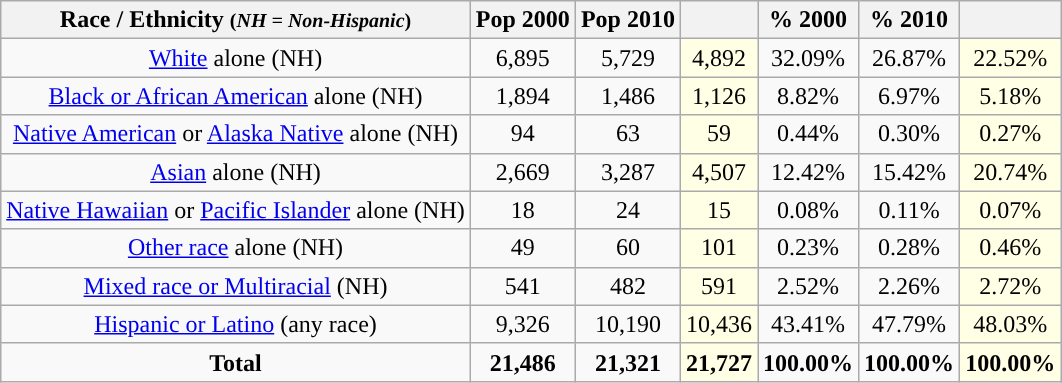<table class="wikitable" style="text-align:center;">
<tr>
<th>Race / Ethnicity <small>(<em>NH = Non-Hispanic</em>)</small></th>
<th>Pop 2000</th>
<th>Pop 2010</th>
<th></th>
<th>% 2000</th>
<th>% 2010</th>
<th></th>
</tr>
<tr>
<td><a href='#'>White</a> alone (NH)</td>
<td>6,895</td>
<td>5,729</td>
<td style='background: #ffffe6;'>4,892</td>
<td>32.09%</td>
<td>26.87%</td>
<td style='background: #ffffe6;'>22.52%</td>
</tr>
<tr>
<td><a href='#'>Black or African American</a> alone (NH)</td>
<td>1,894</td>
<td>1,486</td>
<td style='background: #ffffe6;'>1,126</td>
<td>8.82%</td>
<td>6.97%</td>
<td style='background: #ffffe6;'>5.18%</td>
</tr>
<tr>
<td><a href='#'>Native American</a> or <a href='#'>Alaska Native</a> alone (NH)</td>
<td>94</td>
<td>63</td>
<td style='background: #ffffe6;'>59</td>
<td>0.44%</td>
<td>0.30%</td>
<td style='background: #ffffe6;'>0.27%</td>
</tr>
<tr>
<td><a href='#'>Asian</a> alone (NH)</td>
<td>2,669</td>
<td>3,287</td>
<td style='background: #ffffe6;'>4,507</td>
<td>12.42%</td>
<td>15.42%</td>
<td style='background: #ffffe6;'>20.74%</td>
</tr>
<tr>
<td><a href='#'>Native Hawaiian</a> or <a href='#'>Pacific Islander</a> alone (NH)</td>
<td>18</td>
<td>24</td>
<td style='background: #ffffe6;'>15</td>
<td>0.08%</td>
<td>0.11%</td>
<td style='background: #ffffe6;'>0.07%</td>
</tr>
<tr>
<td><a href='#'>Other race</a> alone (NH)</td>
<td>49</td>
<td>60</td>
<td style='background: #ffffe6;'>101</td>
<td>0.23%</td>
<td>0.28%</td>
<td style='background: #ffffe6;'>0.46%</td>
</tr>
<tr>
<td><a href='#'>Mixed race or Multiracial</a> (NH)</td>
<td>541</td>
<td>482</td>
<td style='background: #ffffe6;'>591</td>
<td>2.52%</td>
<td>2.26%</td>
<td style='background: #ffffe6;'>2.72%</td>
</tr>
<tr>
<td><a href='#'>Hispanic or Latino</a> (any race)</td>
<td>9,326</td>
<td>10,190</td>
<td style='background: #ffffe6;'>10,436</td>
<td>43.41%</td>
<td>47.79%</td>
<td style='background: #ffffe6;'>48.03%</td>
</tr>
<tr>
<td><strong>Total</strong></td>
<td><strong>21,486</strong></td>
<td><strong>21,321</strong></td>
<td style='background: #ffffe6;'><strong>21,727</strong></td>
<td><strong>100.00%</strong></td>
<td><strong>100.00%</strong></td>
<td style='background: #ffffe6;'><strong>100.00%</strong></td>
</tr>
</table>
